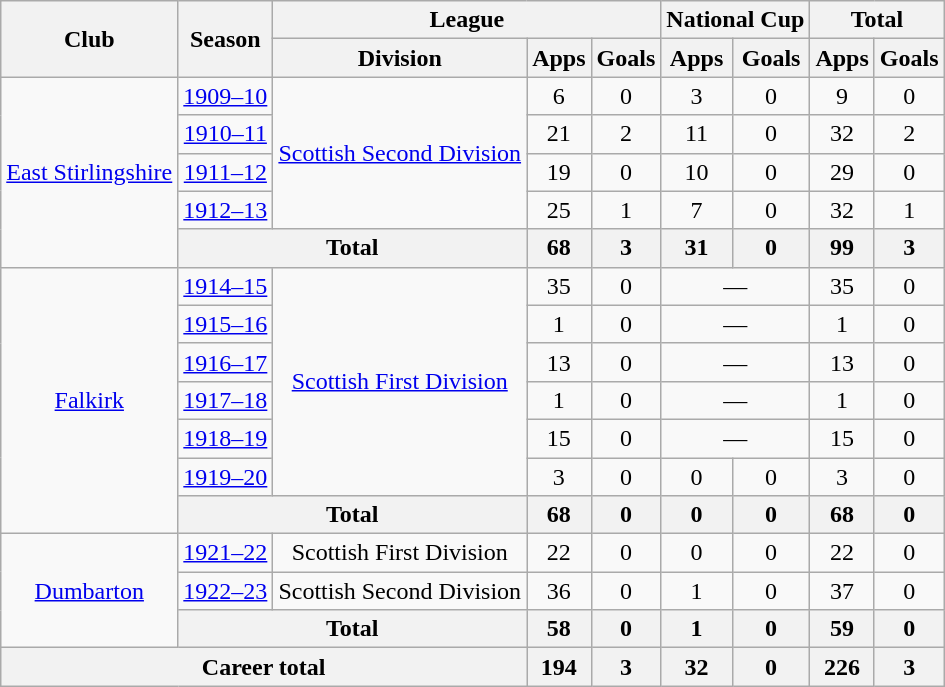<table class="wikitable" style="text-align: center;">
<tr>
<th rowspan="2">Club</th>
<th rowspan="2">Season</th>
<th colspan="3">League</th>
<th colspan="2">National Cup</th>
<th colspan="2">Total</th>
</tr>
<tr>
<th>Division</th>
<th>Apps</th>
<th>Goals</th>
<th>Apps</th>
<th>Goals</th>
<th>Apps</th>
<th>Goals</th>
</tr>
<tr>
<td rowspan="5"><a href='#'>East Stirlingshire</a></td>
<td><a href='#'>1909–10</a></td>
<td rowspan="4"><a href='#'>Scottish Second Division</a></td>
<td>6</td>
<td>0</td>
<td>3</td>
<td>0</td>
<td>9</td>
<td>0</td>
</tr>
<tr>
<td><a href='#'>1910–11</a></td>
<td>21</td>
<td>2</td>
<td>11</td>
<td>0</td>
<td>32</td>
<td>2</td>
</tr>
<tr>
<td><a href='#'>1911–12</a></td>
<td>19</td>
<td>0</td>
<td>10</td>
<td>0</td>
<td>29</td>
<td>0</td>
</tr>
<tr>
<td><a href='#'>1912–13</a></td>
<td>25</td>
<td>1</td>
<td>7</td>
<td>0</td>
<td>32</td>
<td>1</td>
</tr>
<tr>
<th colspan="2">Total</th>
<th>68</th>
<th>3</th>
<th>31</th>
<th>0</th>
<th>99</th>
<th>3</th>
</tr>
<tr>
<td rowspan="7"><a href='#'>Falkirk</a></td>
<td><a href='#'>1914–15</a></td>
<td rowspan="6"><a href='#'>Scottish First Division</a></td>
<td>35</td>
<td>0</td>
<td colspan="2">—</td>
<td>35</td>
<td>0</td>
</tr>
<tr>
<td><a href='#'>1915–16</a></td>
<td>1</td>
<td>0</td>
<td colspan="2">—</td>
<td>1</td>
<td>0</td>
</tr>
<tr>
<td><a href='#'>1916–17</a></td>
<td>13</td>
<td>0</td>
<td colspan="2">—</td>
<td>13</td>
<td>0</td>
</tr>
<tr>
<td><a href='#'>1917–18</a></td>
<td>1</td>
<td>0</td>
<td colspan="2">—</td>
<td>1</td>
<td>0</td>
</tr>
<tr>
<td><a href='#'>1918–19</a></td>
<td>15</td>
<td>0</td>
<td colspan="2">—</td>
<td>15</td>
<td>0</td>
</tr>
<tr>
<td><a href='#'>1919–20</a></td>
<td>3</td>
<td>0</td>
<td>0</td>
<td>0</td>
<td>3</td>
<td>0</td>
</tr>
<tr>
<th colspan="2">Total</th>
<th>68</th>
<th>0</th>
<th>0</th>
<th>0</th>
<th>68</th>
<th>0</th>
</tr>
<tr>
<td rowspan="3"><a href='#'>Dumbarton</a></td>
<td><a href='#'>1921–22</a></td>
<td>Scottish First Division</td>
<td>22</td>
<td>0</td>
<td>0</td>
<td>0</td>
<td>22</td>
<td>0</td>
</tr>
<tr>
<td><a href='#'>1922–23</a></td>
<td>Scottish Second Division</td>
<td>36</td>
<td>0</td>
<td>1</td>
<td>0</td>
<td>37</td>
<td>0</td>
</tr>
<tr>
<th colspan="2">Total</th>
<th>58</th>
<th>0</th>
<th>1</th>
<th>0</th>
<th>59</th>
<th>0</th>
</tr>
<tr>
<th colspan="3">Career total</th>
<th>194</th>
<th>3</th>
<th>32</th>
<th>0</th>
<th>226</th>
<th>3</th>
</tr>
</table>
